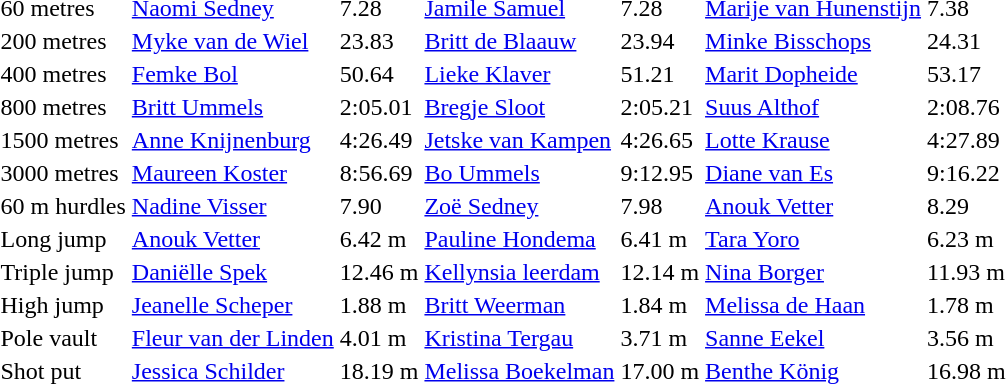<table>
<tr>
<td>60 metres</td>
<td><a href='#'>Naomi Sedney</a></td>
<td>7.28</td>
<td><a href='#'>Jamile Samuel</a></td>
<td>7.28</td>
<td><a href='#'>Marije van Hunenstijn</a></td>
<td>7.38</td>
</tr>
<tr>
<td>200 metres</td>
<td><a href='#'>Myke van de Wiel</a></td>
<td>23.83</td>
<td><a href='#'>Britt de Blaauw</a></td>
<td>23.94</td>
<td><a href='#'>Minke Bisschops</a></td>
<td>24.31</td>
</tr>
<tr>
<td>400 metres</td>
<td><a href='#'>Femke Bol</a></td>
<td>50.64</td>
<td><a href='#'>Lieke Klaver</a></td>
<td>51.21</td>
<td><a href='#'>Marit Dopheide</a></td>
<td>53.17</td>
</tr>
<tr>
<td>800 metres</td>
<td><a href='#'>Britt Ummels</a></td>
<td>2:05.01</td>
<td><a href='#'>Bregje Sloot</a></td>
<td>2:05.21</td>
<td><a href='#'>Suus Althof</a></td>
<td>2:08.76</td>
</tr>
<tr>
<td>1500 metres</td>
<td><a href='#'>Anne Knijnenburg</a></td>
<td>4:26.49</td>
<td><a href='#'>Jetske van Kampen</a></td>
<td>4:26.65</td>
<td><a href='#'>Lotte Krause</a></td>
<td>4:27.89</td>
</tr>
<tr>
<td>3000 metres</td>
<td><a href='#'>Maureen Koster</a></td>
<td>8:56.69</td>
<td><a href='#'>Bo Ummels</a></td>
<td>9:12.95</td>
<td><a href='#'>Diane van Es</a></td>
<td>9:16.22</td>
</tr>
<tr>
<td>60 m hurdles</td>
<td><a href='#'>Nadine Visser</a></td>
<td>7.90</td>
<td><a href='#'>Zoë Sedney</a></td>
<td>7.98</td>
<td><a href='#'>Anouk Vetter</a></td>
<td>8.29</td>
</tr>
<tr>
<td>Long jump</td>
<td><a href='#'>Anouk Vetter</a></td>
<td>6.42 m</td>
<td><a href='#'>Pauline Hondema</a></td>
<td>6.41 m</td>
<td><a href='#'>Tara Yoro</a></td>
<td>6.23 m</td>
</tr>
<tr>
<td>Triple jump</td>
<td><a href='#'>Daniëlle Spek</a></td>
<td>12.46 m</td>
<td><a href='#'>Kellynsia leerdam</a></td>
<td>12.14 m</td>
<td><a href='#'>Nina Borger</a></td>
<td>11.93 m</td>
</tr>
<tr>
<td>High jump</td>
<td><a href='#'>Jeanelle Scheper</a></td>
<td>1.88 m</td>
<td><a href='#'>Britt Weerman</a></td>
<td>1.84 m</td>
<td><a href='#'>Melissa de Haan</a></td>
<td>1.78 m</td>
</tr>
<tr>
<td>Pole vault</td>
<td><a href='#'>Fleur van der Linden</a></td>
<td>4.01 m</td>
<td><a href='#'>Kristina Tergau</a></td>
<td>3.71 m</td>
<td><a href='#'>Sanne Eekel</a></td>
<td>3.56 m</td>
</tr>
<tr>
<td>Shot put</td>
<td><a href='#'>Jessica Schilder</a></td>
<td>18.19 m</td>
<td><a href='#'>Melissa Boekelman</a></td>
<td>17.00 m</td>
<td><a href='#'>Benthe König</a></td>
<td>16.98 m</td>
</tr>
</table>
